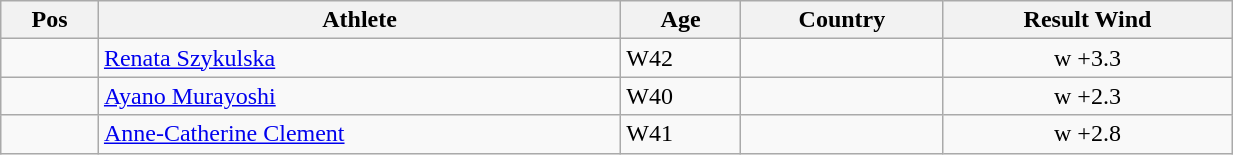<table class="wikitable"  style="text-align:center; width:65%;">
<tr>
<th>Pos</th>
<th>Athlete</th>
<th>Age</th>
<th>Country</th>
<th>Result Wind</th>
</tr>
<tr>
<td align=center></td>
<td align=left><a href='#'>Renata Szykulska</a></td>
<td align=left>W42</td>
<td align=left></td>
<td>w +3.3</td>
</tr>
<tr>
<td align=center></td>
<td align=left><a href='#'>Ayano Murayoshi</a></td>
<td align=left>W40</td>
<td align=left></td>
<td>w +2.3</td>
</tr>
<tr>
<td align=center></td>
<td align=left><a href='#'>Anne-Catherine Clement</a></td>
<td align=left>W41</td>
<td align=left></td>
<td>w +2.8</td>
</tr>
</table>
